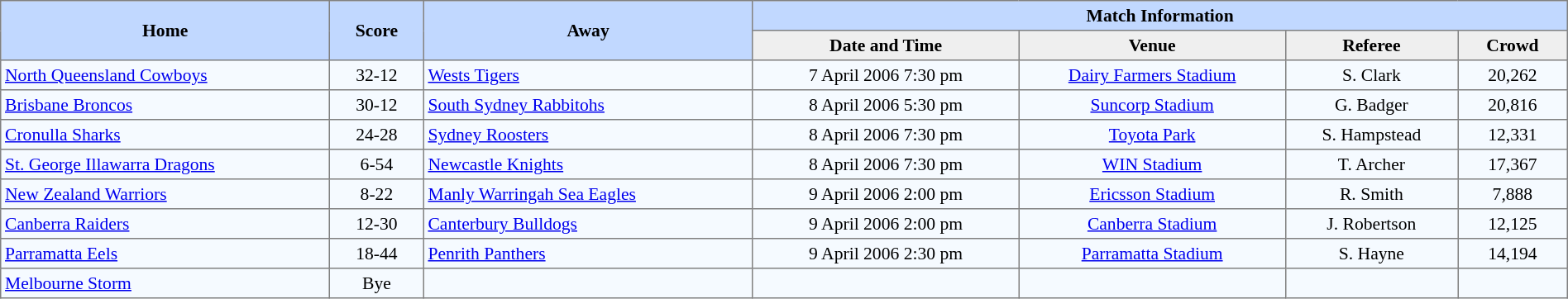<table border=1 style="border-collapse:collapse; font-size:90%;" cellpadding=3 cellspacing=0 width=100%>
<tr bgcolor=#C1D8FF>
<th rowspan=2 width=21%>Home</th>
<th rowspan=2 width=6%>Score</th>
<th rowspan=2 width=21%>Away</th>
<th colspan=6>Match Information</th>
</tr>
<tr bgcolor=#EFEFEF>
<th width=17%>Date and Time</th>
<th width=17%>Venue</th>
<th width=11%>Referee</th>
<th width=7%>Crowd</th>
</tr>
<tr align=center bgcolor=#F5FAFF>
<td align=left> <a href='#'>North Queensland Cowboys</a></td>
<td>32-12</td>
<td align=left> <a href='#'>Wests Tigers</a></td>
<td>7 April 2006 7:30 pm</td>
<td><a href='#'>Dairy Farmers Stadium</a></td>
<td>S. Clark</td>
<td>20,262</td>
</tr>
<tr align=center bgcolor=#F5FAFF>
<td align=left> <a href='#'>Brisbane Broncos</a></td>
<td>30-12</td>
<td align=left> <a href='#'>South Sydney Rabbitohs</a></td>
<td>8 April 2006 5:30 pm</td>
<td><a href='#'>Suncorp Stadium</a></td>
<td>G. Badger</td>
<td>20,816</td>
</tr>
<tr align=center bgcolor=#F5FAFF>
<td align=left> <a href='#'>Cronulla Sharks</a></td>
<td>24-28</td>
<td align=left> <a href='#'>Sydney Roosters</a></td>
<td>8 April 2006 7:30 pm</td>
<td><a href='#'>Toyota Park</a></td>
<td>S. Hampstead</td>
<td>12,331</td>
</tr>
<tr align=center bgcolor=#F5FAFF>
<td align=left> <a href='#'>St. George Illawarra Dragons</a></td>
<td>6-54</td>
<td align=left> <a href='#'>Newcastle Knights</a></td>
<td>8 April 2006 7:30 pm</td>
<td><a href='#'>WIN Stadium</a></td>
<td>T. Archer</td>
<td>17,367</td>
</tr>
<tr align=center bgcolor=#F5FAFF>
<td align=left> <a href='#'>New Zealand Warriors</a></td>
<td>8-22</td>
<td align=left> <a href='#'>Manly Warringah Sea Eagles</a></td>
<td>9 April 2006 2:00 pm</td>
<td><a href='#'>Ericsson Stadium</a></td>
<td>R. Smith</td>
<td>7,888</td>
</tr>
<tr align=center bgcolor=#F5FAFF>
<td align=left> <a href='#'>Canberra Raiders</a></td>
<td>12-30</td>
<td align=left> <a href='#'>Canterbury Bulldogs</a></td>
<td>9 April 2006 2:00 pm</td>
<td><a href='#'>Canberra Stadium</a></td>
<td>J. Robertson</td>
<td>12,125</td>
</tr>
<tr align=center bgcolor=#F5FAFF>
<td align=left> <a href='#'>Parramatta Eels</a></td>
<td>18-44</td>
<td align=left> <a href='#'>Penrith Panthers</a></td>
<td>9 April 2006 2:30 pm</td>
<td><a href='#'>Parramatta Stadium</a></td>
<td>S. Hayne</td>
<td>14,194</td>
</tr>
<tr align=center bgcolor=#F5FAFF>
<td align=left> <a href='#'>Melbourne Storm</a></td>
<td>Bye</td>
<td></td>
<td></td>
<td></td>
<td></td>
<td></td>
</tr>
</table>
